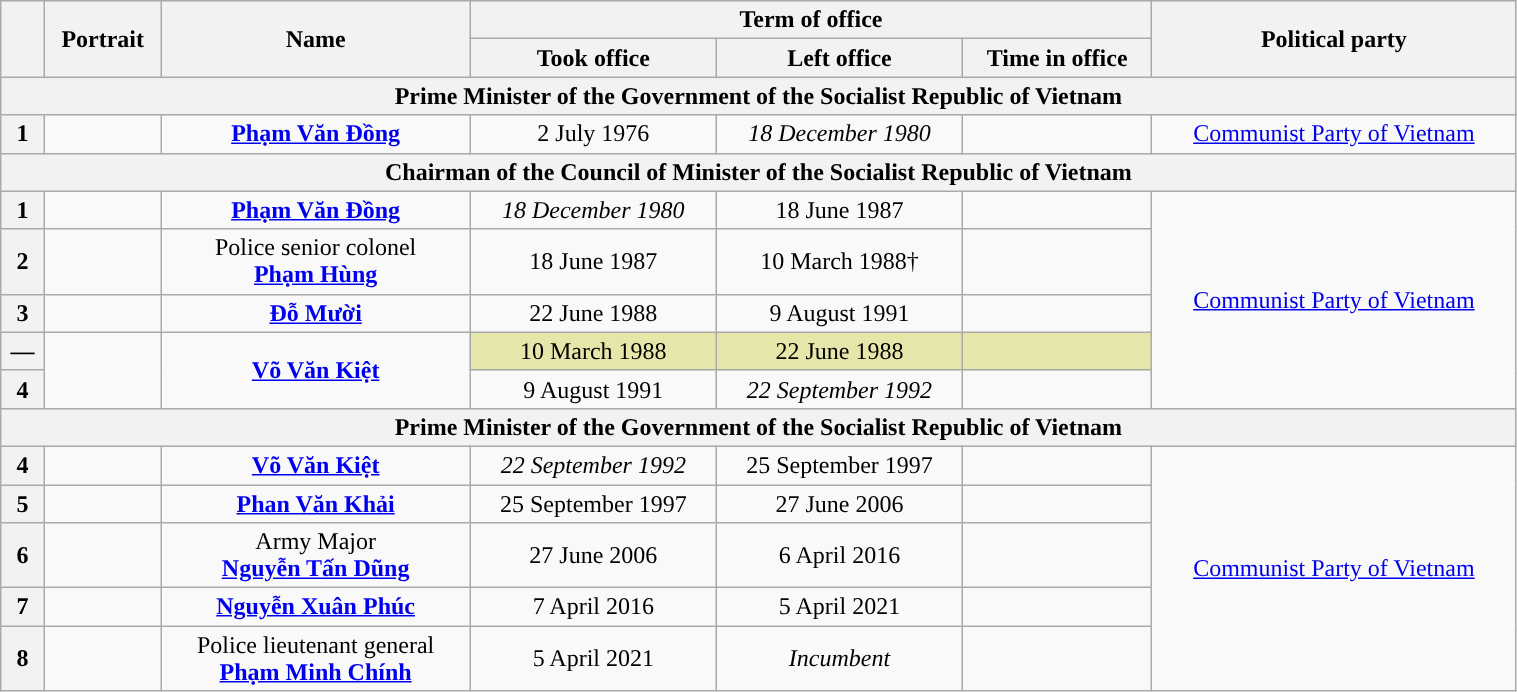<table class="wikitable" style="text-align:center; border:1px #aaf solid; width:80%;">
<tr>
<th rowspan="2"></th>
<th rowspan="2">Portrait</th>
<th rowspan="2">Name<br></th>
<th colspan="3">Term of office</th>
<th rowspan="2">Political party</th>
</tr>
<tr>
<th>Took office</th>
<th>Left office</th>
<th>Time in office</th>
</tr>
<tr>
<th colspan=7>Prime Minister of the Government of the Socialist Republic of Vietnam</th>
</tr>
<tr>
<th style="background:">1</th>
<td></td>
<td><strong><a href='#'>Phạm Văn Đồng</a></strong><br></td>
<td>2 July 1976</td>
<td><em>18 December 1980</em></td>
<td></td>
<td><a href='#'>Communist Party of Vietnam</a></td>
</tr>
<tr>
<th colspan="7">Chairman of the Council of Minister of the Socialist Republic of Vietnam</th>
</tr>
<tr>
<th style="background:">1</th>
<td></td>
<td><strong><a href='#'>Phạm Văn Đồng</a></strong><br></td>
<td><em>18 December 1980</em></td>
<td>18 June 1987</td>
<td></td>
<td rowspan="5"><a href='#'>Communist Party of Vietnam</a></td>
</tr>
<tr>
<th style="background:">2</th>
<td></td>
<td>Police senior colonel<br><strong><a href='#'>Phạm Hùng</a></strong><br></td>
<td>18 June 1987</td>
<td>10 March 1988†</td>
<td></td>
</tr>
<tr>
<th style="background:">3</th>
<td></td>
<td><strong><a href='#'>Đỗ Mười</a></strong><br></td>
<td>22 June 1988</td>
<td>9 August 1991</td>
<td></td>
</tr>
<tr>
<th style="background:">—</th>
<td rowspan="2"></td>
<td rowspan="2"><strong><a href='#'>Võ Văn Kiệt</a></strong><br></td>
<td style="background:#e6e6aa;">10 March 1988</td>
<td style="background:#e6e6aa;">22 June 1988</td>
<td style="background:#e6e6aa;"></td>
</tr>
<tr>
<th style="background:">4</th>
<td>9 August 1991</td>
<td><em>22 September 1992</em></td>
<td></td>
</tr>
<tr>
<th colspan="7">Prime Minister of the Government of the Socialist Republic of Vietnam</th>
</tr>
<tr>
<th style="background:">4</th>
<td></td>
<td><strong><a href='#'>Võ Văn Kiệt</a></strong><br></td>
<td><em>22 September 1992</em></td>
<td>25 September 1997</td>
<td></td>
<td rowspan="5"><a href='#'>Communist Party of Vietnam</a></td>
</tr>
<tr>
<th style="background:">5</th>
<td></td>
<td><strong><a href='#'>Phan Văn Khải</a></strong><br></td>
<td>25 September 1997</td>
<td>27 June 2006<br></td>
<td></td>
</tr>
<tr>
<th style="background:">6</th>
<td></td>
<td>Army Major<br><strong><a href='#'>Nguyễn Tấn Dũng</a></strong><br></td>
<td>27 June 2006</td>
<td>6 April 2016</td>
<td></td>
</tr>
<tr>
<th style="background:">7</th>
<td></td>
<td><strong><a href='#'>Nguyễn Xuân Phúc</a></strong><br></td>
<td>7 April 2016</td>
<td>5 April 2021</td>
<td></td>
</tr>
<tr>
<th style="background:">8</th>
<td></td>
<td>Police lieutenant general<br><strong><a href='#'>Phạm Minh Chính</a></strong><br></td>
<td>5 April 2021</td>
<td><em>Incumbent</em></td>
<td></td>
</tr>
</table>
